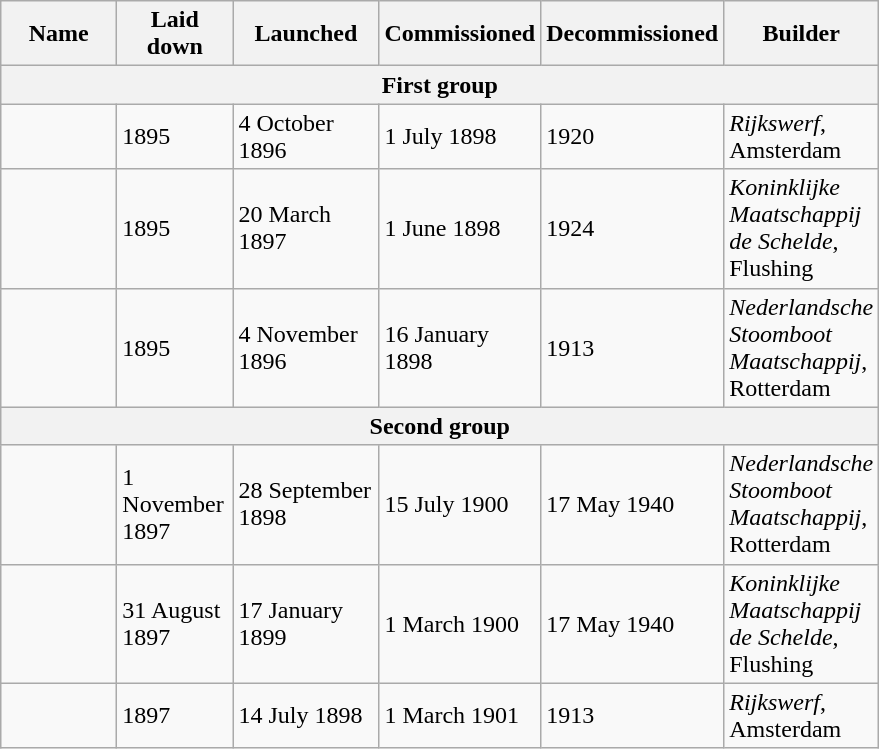<table class="wikitable">
<tr>
<th width="70">Name</th>
<th width="70">Laid down</th>
<th width="90">Launched</th>
<th width="90">Commissioned</th>
<th width="60">Decommissioned</th>
<th width="90">Builder</th>
</tr>
<tr>
<th colspan="7">First group</th>
</tr>
<tr>
<td></td>
<td>1895</td>
<td>4 October 1896</td>
<td>1 July 1898</td>
<td>1920</td>
<td><em>Rijkswerf</em>, Amsterdam</td>
</tr>
<tr>
<td></td>
<td>1895</td>
<td>20 March 1897</td>
<td>1 June 1898</td>
<td>1924</td>
<td><em>Koninklijke Maatschappij de Schelde</em>, Flushing</td>
</tr>
<tr>
<td></td>
<td>1895</td>
<td>4 November 1896</td>
<td>16 January 1898</td>
<td>1913</td>
<td><em>Nederlandsche Stoomboot Maatschappij</em>, Rotterdam</td>
</tr>
<tr>
<th colspan="7">Second group</th>
</tr>
<tr>
<td></td>
<td>1 November 1897</td>
<td>28 September 1898</td>
<td>15 July 1900</td>
<td>17 May 1940</td>
<td><em>Nederlandsche Stoomboot Maatschappij</em>, Rotterdam</td>
</tr>
<tr>
<td></td>
<td>31 August 1897</td>
<td>17 January 1899</td>
<td>1 March 1900</td>
<td>17 May 1940</td>
<td><em>Koninklijke Maatschappij de Schelde</em>, Flushing</td>
</tr>
<tr>
<td></td>
<td>1897</td>
<td>14 July 1898</td>
<td>1 March 1901</td>
<td>1913</td>
<td><em>Rijkswerf</em>, Amsterdam</td>
</tr>
</table>
